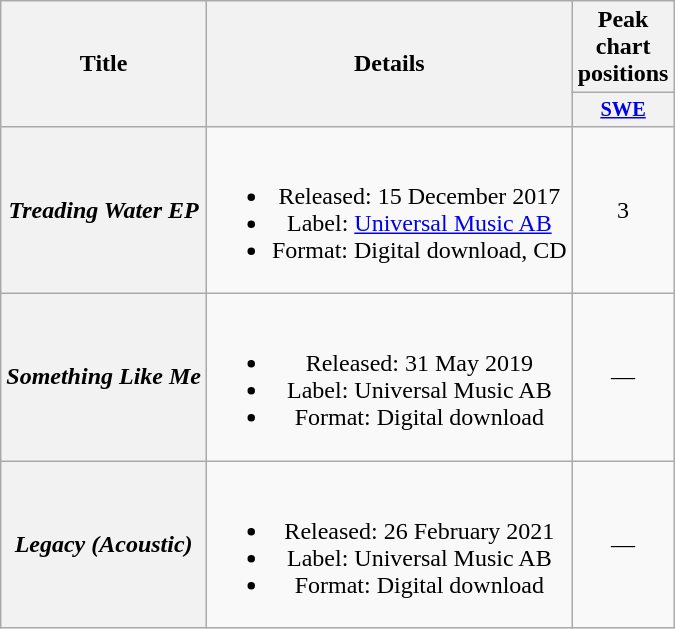<table class="wikitable plainrowheaders" style="text-align:center;">
<tr>
<th scope="col" rowspan="2">Title</th>
<th scope="col" rowspan="2">Details</th>
<th scope="col" colspan="1">Peak chart positions</th>
</tr>
<tr>
<th scope="col" style="width:3em;font-size:85%;"><a href='#'>SWE</a><br></th>
</tr>
<tr>
<th scope="row"><em>Treading Water EP</em></th>
<td><br><ul><li>Released: 15 December 2017</li><li>Label: <a href='#'>Universal Music AB</a></li><li>Format: Digital download, CD</li></ul></td>
<td>3</td>
</tr>
<tr>
<th scope="row"><em>Something Like Me</em></th>
<td><br><ul><li>Released: 31 May 2019</li><li>Label: Universal Music AB</li><li>Format: Digital download</li></ul></td>
<td>—</td>
</tr>
<tr>
<th scope="row"><em>Legacy (Acoustic)</em></th>
<td><br><ul><li>Released: 26 February 2021</li><li>Label: Universal Music AB</li><li>Format: Digital download</li></ul></td>
<td>—</td>
</tr>
</table>
